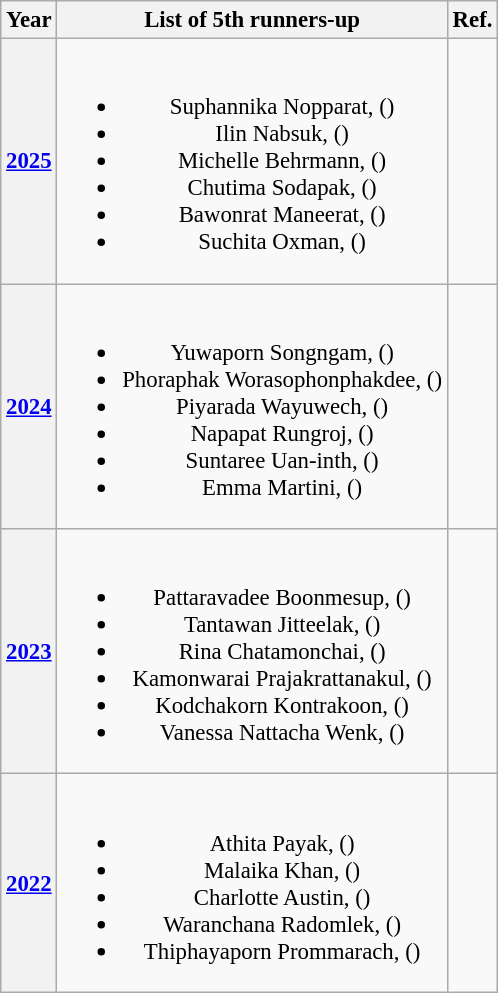<table class="wikitable" style="font-size: 95%; text-align:center">
<tr>
<th>Year</th>
<th>List of 5th runners-up</th>
<th>Ref.</th>
</tr>
<tr>
<th><a href='#'>2025</a></th>
<td><br><ul><li>Suphannika Nopparat, ()</li><li>Ilin Nabsuk, ()</li><li>Michelle Behrmann, ()</li><li>Chutima Sodapak, ()</li><li>Bawonrat Maneerat, ()</li><li>Suchita Oxman, ()</li></ul></td>
<td><br></td>
</tr>
<tr>
<th><a href='#'>2024</a></th>
<td><br><ul><li>Yuwaporn Songngam, ()</li><li>Phoraphak Worasophonphakdee, ()</li><li>Piyarada Wayuwech, ()</li><li>Napapat Rungroj, ()</li><li>Suntaree Uan-inth, ()</li><li>Emma Martini, ()</li></ul></td>
<td></td>
</tr>
<tr>
<th><a href='#'>2023</a></th>
<td><br><ul><li>Pattaravadee Boonmesup, ()</li><li>Tantawan Jitteelak, ()</li><li>Rina Chatamonchai, ()</li><li>Kamonwarai Prajakrattanakul, ()</li><li>Kodchakorn Kontrakoon, ()</li><li>Vanessa Nattacha Wenk, ()</li></ul></td>
<td></td>
</tr>
<tr>
<th><a href='#'>2022</a></th>
<td><br><ul><li>Athita Payak, ()</li><li>Malaika Khan, ()</li><li>Charlotte Austin, ()</li><li>Waranchana Radomlek, ()</li><li>Thiphayaporn Prommarach, ()</li></ul></td>
<td></td>
</tr>
</table>
